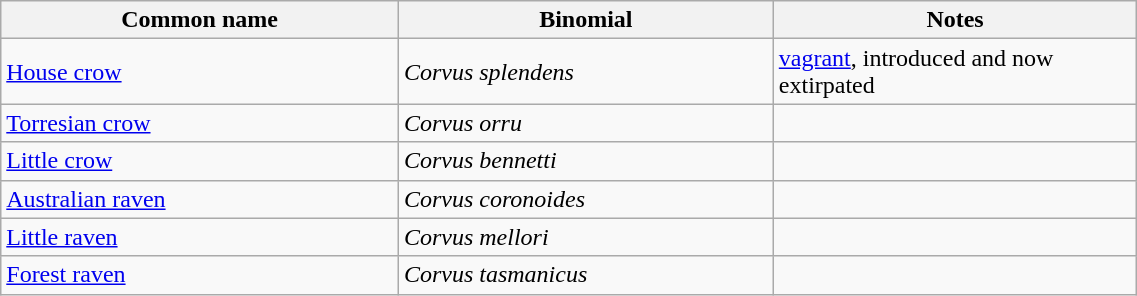<table style="width:60%;" class="wikitable">
<tr>
<th width=35%>Common name</th>
<th width=33%>Binomial</th>
<th width=32%>Notes</th>
</tr>
<tr>
<td><a href='#'>House crow</a></td>
<td><em>Corvus splendens</em></td>
<td><a href='#'>vagrant</a>, introduced and now extirpated</td>
</tr>
<tr>
<td><a href='#'>Torresian crow</a></td>
<td><em>Corvus orru</em></td>
<td></td>
</tr>
<tr>
<td><a href='#'>Little crow</a></td>
<td><em>Corvus bennetti</em></td>
<td></td>
</tr>
<tr>
<td><a href='#'>Australian raven</a></td>
<td><em>Corvus coronoides</em></td>
<td></td>
</tr>
<tr>
<td><a href='#'>Little raven</a></td>
<td><em>Corvus mellori</em></td>
<td></td>
</tr>
<tr>
<td><a href='#'>Forest raven</a></td>
<td><em>Corvus tasmanicus</em></td>
<td></td>
</tr>
</table>
